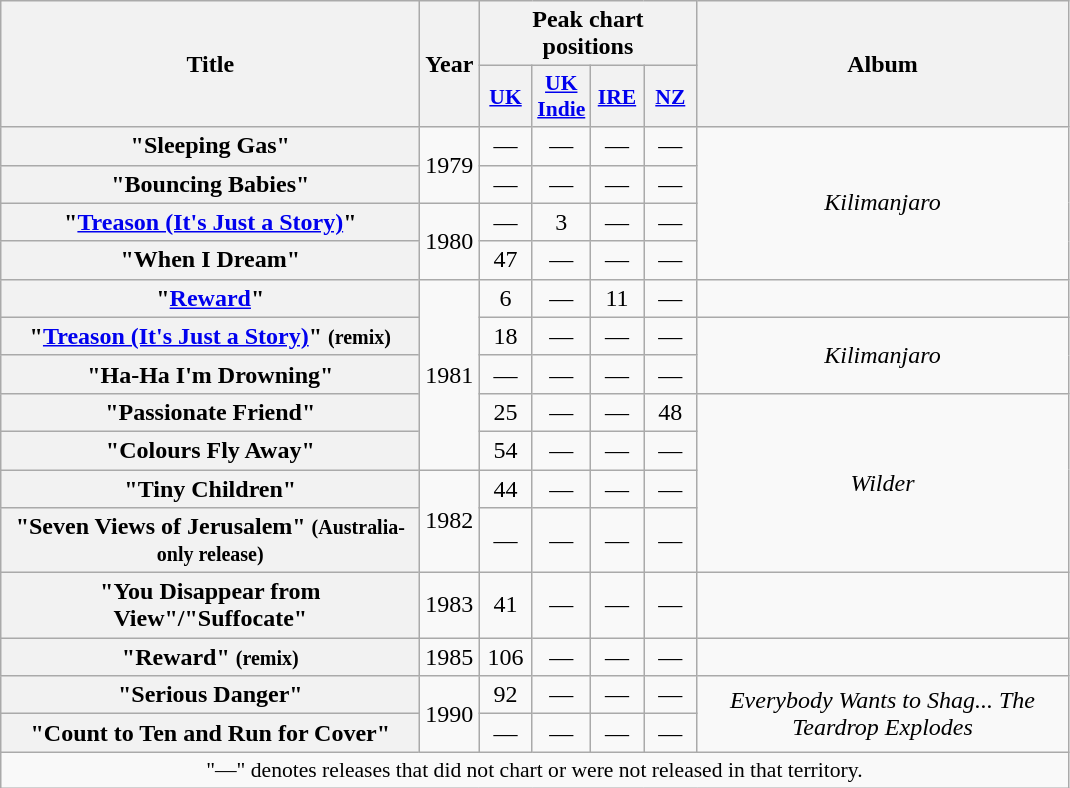<table class="wikitable plainrowheaders" style="text-align:center;">
<tr>
<th rowspan="2" scope="col" style="width:17em;">Title</th>
<th rowspan="2" scope="col" style="width:2em;">Year</th>
<th colspan="4">Peak chart positions</th>
<th rowspan="2" style="width:15em;">Album</th>
</tr>
<tr>
<th scope="col" style="width:2em;font-size:90%;"><a href='#'>UK</a><br></th>
<th scope="col" style="width:2em;font-size:90%;"><a href='#'>UK Indie</a><br></th>
<th scope="col" style="width:2em;font-size:90%;"><a href='#'>IRE</a><br></th>
<th scope="col" style="width:2em;font-size:90%;"><a href='#'>NZ</a><br></th>
</tr>
<tr>
<th scope="row">"Sleeping Gas"</th>
<td rowspan="2">1979</td>
<td>—</td>
<td>—</td>
<td>—</td>
<td>—</td>
<td rowspan="4"><em>Kilimanjaro</em></td>
</tr>
<tr>
<th scope="row">"Bouncing Babies"</th>
<td>—</td>
<td>—</td>
<td>—</td>
<td>—</td>
</tr>
<tr>
<th scope="row">"<a href='#'>Treason (It's Just a Story)</a>"</th>
<td rowspan="2">1980</td>
<td>—</td>
<td>3</td>
<td>—</td>
<td>—</td>
</tr>
<tr>
<th scope="row">"When I Dream"</th>
<td>47</td>
<td>—</td>
<td>—</td>
<td>—</td>
</tr>
<tr>
<th scope="row">"<a href='#'>Reward</a>"</th>
<td rowspan="5">1981</td>
<td>6</td>
<td>—</td>
<td>11</td>
<td>—</td>
<td></td>
</tr>
<tr>
<th scope="row">"<a href='#'>Treason (It's Just a Story)</a>" <small>(remix)</small></th>
<td>18</td>
<td>—</td>
<td>—</td>
<td>—</td>
<td rowspan="2"><em>Kilimanjaro</em></td>
</tr>
<tr>
<th scope="row">"Ha-Ha I'm Drowning"</th>
<td>—</td>
<td>—</td>
<td>—</td>
<td>—</td>
</tr>
<tr>
<th scope="row">"Passionate Friend"</th>
<td>25</td>
<td>—</td>
<td>—</td>
<td>48</td>
<td rowspan="4"><em>Wilder</em></td>
</tr>
<tr>
<th scope="row">"Colours Fly Away"</th>
<td>54</td>
<td>—</td>
<td>—</td>
<td>—</td>
</tr>
<tr>
<th scope="row">"Tiny Children"</th>
<td rowspan="2">1982</td>
<td>44</td>
<td>—</td>
<td>—</td>
<td>—</td>
</tr>
<tr>
<th scope="row">"Seven Views of Jerusalem" <small>(Australia-only release)</small></th>
<td>—</td>
<td>—</td>
<td>—</td>
<td>—</td>
</tr>
<tr>
<th scope="row">"You Disappear from View"/"Suffocate"</th>
<td>1983</td>
<td>41</td>
<td>—</td>
<td>—</td>
<td>—</td>
<td></td>
</tr>
<tr>
<th scope="row">"Reward" <small>(remix)</small></th>
<td>1985</td>
<td>106</td>
<td>—</td>
<td>—</td>
<td>—</td>
<td></td>
</tr>
<tr>
<th scope="row">"Serious Danger"</th>
<td rowspan="2">1990</td>
<td>92</td>
<td>—</td>
<td>—</td>
<td>—</td>
<td rowspan="2"><em>Everybody Wants to Shag... The Teardrop Explodes</em></td>
</tr>
<tr>
<th scope="row">"Count to Ten and Run for Cover"</th>
<td>—</td>
<td>—</td>
<td>—</td>
<td>—</td>
</tr>
<tr>
<td colspan="7" style="font-size:90%">"—" denotes releases that did not chart or were not released in that territory.</td>
</tr>
</table>
